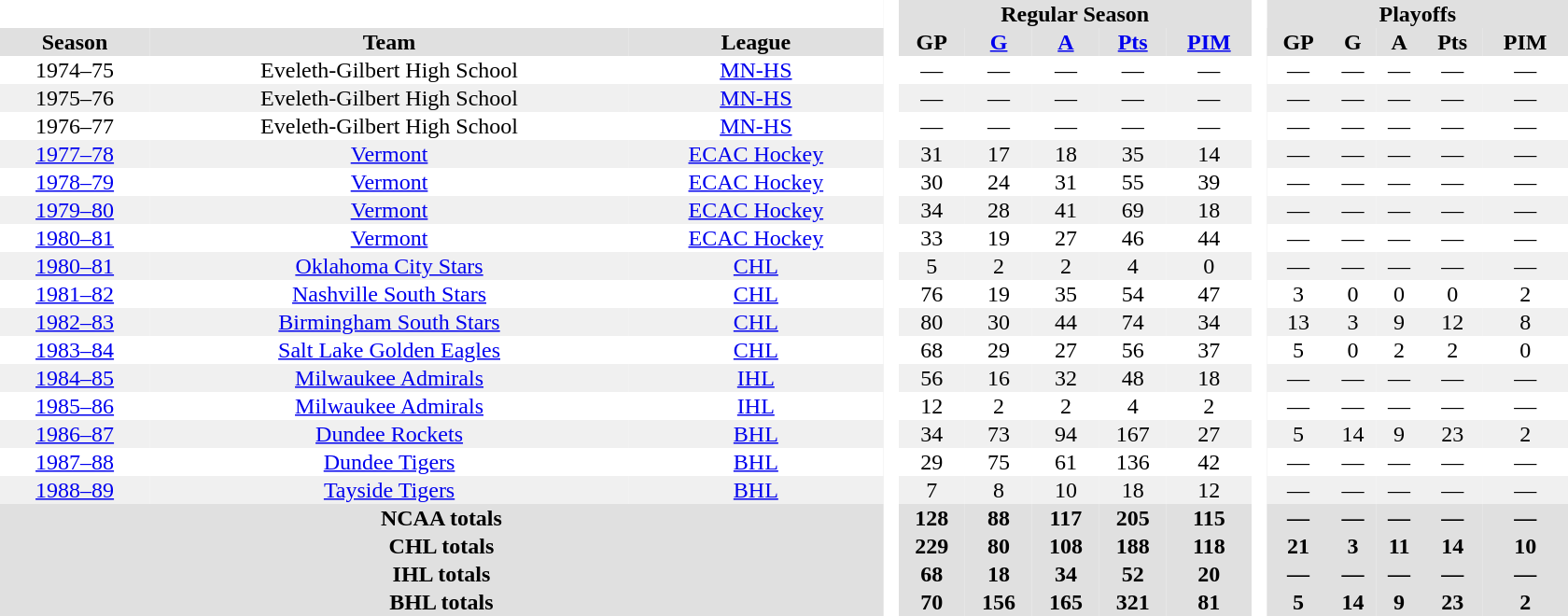<table border="0" cellpadding="1" cellspacing="0" style="text-align:center; width:70em">
<tr bgcolor="#e0e0e0">
<th colspan="3"  bgcolor="#ffffff"> </th>
<th rowspan="99" bgcolor="#ffffff"> </th>
<th colspan="5">Regular Season</th>
<th rowspan="99" bgcolor="#ffffff"> </th>
<th colspan="5">Playoffs</th>
</tr>
<tr bgcolor="#e0e0e0">
<th>Season</th>
<th>Team</th>
<th>League</th>
<th>GP</th>
<th><a href='#'>G</a></th>
<th><a href='#'>A</a></th>
<th><a href='#'>Pts</a></th>
<th><a href='#'>PIM</a></th>
<th>GP</th>
<th>G</th>
<th>A</th>
<th>Pts</th>
<th>PIM</th>
</tr>
<tr>
<td>1974–75</td>
<td>Eveleth-Gilbert High School</td>
<td><a href='#'>MN-HS</a></td>
<td>—</td>
<td>—</td>
<td>—</td>
<td>—</td>
<td>—</td>
<td>—</td>
<td>—</td>
<td>—</td>
<td>—</td>
<td>—</td>
</tr>
<tr bgcolor="f0f0f0">
<td>1975–76</td>
<td>Eveleth-Gilbert High School</td>
<td><a href='#'>MN-HS</a></td>
<td>—</td>
<td>—</td>
<td>—</td>
<td>—</td>
<td>—</td>
<td>—</td>
<td>—</td>
<td>—</td>
<td>—</td>
<td>—</td>
</tr>
<tr>
<td>1976–77</td>
<td>Eveleth-Gilbert High School</td>
<td><a href='#'>MN-HS</a></td>
<td>—</td>
<td>—</td>
<td>—</td>
<td>—</td>
<td>—</td>
<td>—</td>
<td>—</td>
<td>—</td>
<td>—</td>
<td>—</td>
</tr>
<tr bgcolor="f0f0f0">
<td><a href='#'>1977–78</a></td>
<td><a href='#'>Vermont</a></td>
<td><a href='#'>ECAC Hockey</a></td>
<td>31</td>
<td>17</td>
<td>18</td>
<td>35</td>
<td>14</td>
<td>—</td>
<td>—</td>
<td>—</td>
<td>—</td>
<td>—</td>
</tr>
<tr>
<td><a href='#'>1978–79</a></td>
<td><a href='#'>Vermont</a></td>
<td><a href='#'>ECAC Hockey</a></td>
<td>30</td>
<td>24</td>
<td>31</td>
<td>55</td>
<td>39</td>
<td>—</td>
<td>—</td>
<td>—</td>
<td>—</td>
<td>—</td>
</tr>
<tr bgcolor="f0f0f0">
<td><a href='#'>1979–80</a></td>
<td><a href='#'>Vermont</a></td>
<td><a href='#'>ECAC Hockey</a></td>
<td>34</td>
<td>28</td>
<td>41</td>
<td>69</td>
<td>18</td>
<td>—</td>
<td>—</td>
<td>—</td>
<td>—</td>
<td>—</td>
</tr>
<tr>
<td><a href='#'>1980–81</a></td>
<td><a href='#'>Vermont</a></td>
<td><a href='#'>ECAC Hockey</a></td>
<td>33</td>
<td>19</td>
<td>27</td>
<td>46</td>
<td>44</td>
<td>—</td>
<td>—</td>
<td>—</td>
<td>—</td>
<td>—</td>
</tr>
<tr bgcolor="f0f0f0">
<td><a href='#'>1980–81</a></td>
<td><a href='#'>Oklahoma City Stars</a></td>
<td><a href='#'>CHL</a></td>
<td>5</td>
<td>2</td>
<td>2</td>
<td>4</td>
<td>0</td>
<td>—</td>
<td>—</td>
<td>—</td>
<td>—</td>
<td>—</td>
</tr>
<tr>
<td><a href='#'>1981–82</a></td>
<td><a href='#'>Nashville South Stars</a></td>
<td><a href='#'>CHL</a></td>
<td>76</td>
<td>19</td>
<td>35</td>
<td>54</td>
<td>47</td>
<td>3</td>
<td>0</td>
<td>0</td>
<td>0</td>
<td>2</td>
</tr>
<tr bgcolor="f0f0f0">
<td><a href='#'>1982–83</a></td>
<td><a href='#'>Birmingham South Stars</a></td>
<td><a href='#'>CHL</a></td>
<td>80</td>
<td>30</td>
<td>44</td>
<td>74</td>
<td>34</td>
<td>13</td>
<td>3</td>
<td>9</td>
<td>12</td>
<td>8</td>
</tr>
<tr>
<td><a href='#'>1983–84</a></td>
<td><a href='#'>Salt Lake Golden Eagles</a></td>
<td><a href='#'>CHL</a></td>
<td>68</td>
<td>29</td>
<td>27</td>
<td>56</td>
<td>37</td>
<td>5</td>
<td>0</td>
<td>2</td>
<td>2</td>
<td>0</td>
</tr>
<tr bgcolor="f0f0f0">
<td><a href='#'>1984–85</a></td>
<td><a href='#'>Milwaukee Admirals</a></td>
<td><a href='#'>IHL</a></td>
<td>56</td>
<td>16</td>
<td>32</td>
<td>48</td>
<td>18</td>
<td>—</td>
<td>—</td>
<td>—</td>
<td>—</td>
<td>—</td>
</tr>
<tr>
<td><a href='#'>1985–86</a></td>
<td><a href='#'>Milwaukee Admirals</a></td>
<td><a href='#'>IHL</a></td>
<td>12</td>
<td>2</td>
<td>2</td>
<td>4</td>
<td>2</td>
<td>—</td>
<td>—</td>
<td>—</td>
<td>—</td>
<td>—</td>
</tr>
<tr bgcolor="f0f0f0">
<td><a href='#'>1986–87</a></td>
<td><a href='#'>Dundee Rockets</a></td>
<td><a href='#'>BHL</a></td>
<td>34</td>
<td>73</td>
<td>94</td>
<td>167</td>
<td>27</td>
<td>5</td>
<td>14</td>
<td>9</td>
<td>23</td>
<td>2</td>
</tr>
<tr>
<td><a href='#'>1987–88</a></td>
<td><a href='#'>Dundee Tigers</a></td>
<td><a href='#'>BHL</a></td>
<td>29</td>
<td>75</td>
<td>61</td>
<td>136</td>
<td>42</td>
<td>—</td>
<td>—</td>
<td>—</td>
<td>—</td>
<td>—</td>
</tr>
<tr bgcolor="f0f0f0">
<td><a href='#'>1988–89</a></td>
<td><a href='#'>Tayside Tigers</a></td>
<td><a href='#'>BHL</a></td>
<td>7</td>
<td>8</td>
<td>10</td>
<td>18</td>
<td>12</td>
<td>—</td>
<td>—</td>
<td>—</td>
<td>—</td>
<td>—</td>
</tr>
<tr bgcolor="#e0e0e0">
<th colspan="3">NCAA totals</th>
<th>128</th>
<th>88</th>
<th>117</th>
<th>205</th>
<th>115</th>
<th>—</th>
<th>—</th>
<th>—</th>
<th>—</th>
<th>—</th>
</tr>
<tr bgcolor="#e0e0e0">
<th colspan="3">CHL totals</th>
<th>229</th>
<th>80</th>
<th>108</th>
<th>188</th>
<th>118</th>
<th>21</th>
<th>3</th>
<th>11</th>
<th>14</th>
<th>10</th>
</tr>
<tr bgcolor="#e0e0e0">
<th colspan="3">IHL totals</th>
<th>68</th>
<th>18</th>
<th>34</th>
<th>52</th>
<th>20</th>
<th>—</th>
<th>—</th>
<th>—</th>
<th>—</th>
<th>—</th>
</tr>
<tr bgcolor="#e0e0e0">
<th colspan="3">BHL totals</th>
<th>70</th>
<th>156</th>
<th>165</th>
<th>321</th>
<th>81</th>
<th>5</th>
<th>14</th>
<th>9</th>
<th>23</th>
<th>2</th>
</tr>
</table>
